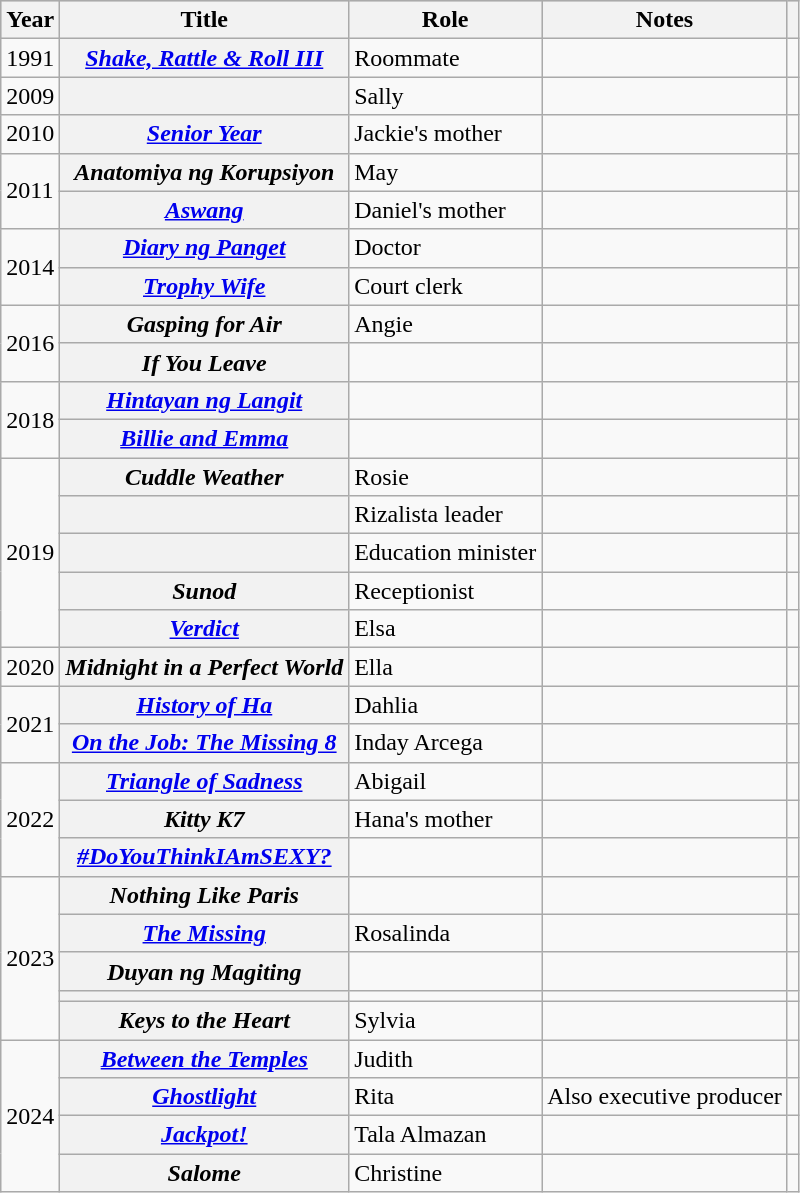<table class="wikitable sortable plainrowheaders">
<tr style="background:#ccc; text-align:center;">
<th scope="col">Year</th>
<th scope="col">Title</th>
<th scope="col">Role</th>
<th scope="col" class="unsortable">Notes</th>
<th scope="col" class="unsortable"></th>
</tr>
<tr>
<td>1991</td>
<th scope="row"><em><a href='#'>Shake, Rattle & Roll III</a></em></th>
<td>Roommate</td>
<td></td>
<td align=center></td>
</tr>
<tr>
<td>2009</td>
<th scope="row"></th>
<td>Sally</td>
<td></td>
<td align=center></td>
</tr>
<tr>
<td>2010</td>
<th scope="row"><em><a href='#'>Senior Year</a></em></th>
<td>Jackie's mother</td>
<td></td>
<td align=center></td>
</tr>
<tr>
<td rowspan="2">2011</td>
<th scope="row"><em>Anatomiya ng Korupsiyon</em></th>
<td>May</td>
<td></td>
<td align=center></td>
</tr>
<tr>
<th scope="row"><em><a href='#'>Aswang</a></em></th>
<td>Daniel's mother</td>
<td></td>
<td align=center></td>
</tr>
<tr>
<td rowspan="2">2014</td>
<th scope="row"><em><a href='#'>Diary ng Panget</a></em></th>
<td>Doctor</td>
<td></td>
<td align=center></td>
</tr>
<tr>
<th scope="row"><em><a href='#'>Trophy Wife</a></em></th>
<td>Court clerk</td>
<td></td>
<td align=center></td>
</tr>
<tr>
<td rowspan="2">2016</td>
<th scope="row"><em>Gasping for Air</em></th>
<td>Angie</td>
<td></td>
<td align=center></td>
</tr>
<tr>
<th scope="row"><em>If You Leave</em></th>
<td></td>
<td></td>
<td align=center></td>
</tr>
<tr>
<td rowspan="2">2018</td>
<th scope="row"><em><a href='#'>Hintayan ng Langit</a></em></th>
<td></td>
<td></td>
<td align=center></td>
</tr>
<tr>
<th scope="row"><em><a href='#'>Billie and Emma</a></em></th>
<td></td>
<td></td>
<td align=center></td>
</tr>
<tr>
<td rowspan="5">2019</td>
<th scope="row"><em>Cuddle Weather</em></th>
<td>Rosie</td>
<td></td>
<td align=center></td>
</tr>
<tr>
<th scope="row"></th>
<td>Rizalista leader</td>
<td></td>
<td align=center></td>
</tr>
<tr>
<th scope="row"></th>
<td>Education minister</td>
<td></td>
<td align=center></td>
</tr>
<tr>
<th scope="row"><em>Sunod</em></th>
<td>Receptionist</td>
<td></td>
<td align=center></td>
</tr>
<tr>
<th scope="row"><em><a href='#'>Verdict</a></em></th>
<td>Elsa</td>
<td></td>
<td align=center></td>
</tr>
<tr>
<td>2020</td>
<th scope="row"><em>Midnight in a Perfect World</em></th>
<td>Ella</td>
<td></td>
<td align=center></td>
</tr>
<tr>
<td rowspan="2">2021</td>
<th scope="row"><em><a href='#'>History of Ha</a></em></th>
<td>Dahlia</td>
<td></td>
<td align=center></td>
</tr>
<tr>
<th scope="row"><em><a href='#'>On the Job: The Missing 8</a></em></th>
<td>Inday Arcega</td>
<td></td>
<td align=center></td>
</tr>
<tr>
<td rowspan="3">2022</td>
<th scope="row"><em><a href='#'>Triangle of Sadness</a></em></th>
<td>Abigail</td>
<td></td>
<td align=center></td>
</tr>
<tr>
<th scope="row"><em>Kitty K7</em></th>
<td>Hana's mother</td>
<td></td>
<td align=center></td>
</tr>
<tr>
<th scope="row"><em><a href='#'>#DoYouThinkIAmSEXY?</a></em></th>
<td></td>
<td></td>
<td align=center></td>
</tr>
<tr>
<td rowspan="5">2023</td>
<th scope="row"><em>Nothing Like Paris</em></th>
<td></td>
<td></td>
<td align=center></td>
</tr>
<tr>
<th scope="row"><em><a href='#'>The Missing</a></em></th>
<td>Rosalinda</td>
<td></td>
<td align=center></td>
</tr>
<tr>
<th scope="row"><em>Duyan ng Magiting</em></th>
<td></td>
<td></td>
<td align=center></td>
</tr>
<tr>
<th scope="row"></th>
<td></td>
<td></td>
<td align=center></td>
</tr>
<tr>
<th scope="row"><em>Keys to the Heart</em></th>
<td>Sylvia</td>
<td></td>
<td align=center></td>
</tr>
<tr>
<td rowspan="4">2024</td>
<th scope="row"><em><a href='#'>Between the Temples</a></em></th>
<td>Judith</td>
<td></td>
<td align=center></td>
</tr>
<tr>
<th scope="row"><em><a href='#'>Ghostlight</a></em></th>
<td>Rita</td>
<td>Also executive producer</td>
<td align=center></td>
</tr>
<tr>
<th scope="row"><em><a href='#'>Jackpot!</a></em></th>
<td>Tala Almazan</td>
<td></td>
<td align=center></td>
</tr>
<tr>
<th scope="row"><em>Salome</em></th>
<td>Christine</td>
<td></td>
</tr>
</table>
